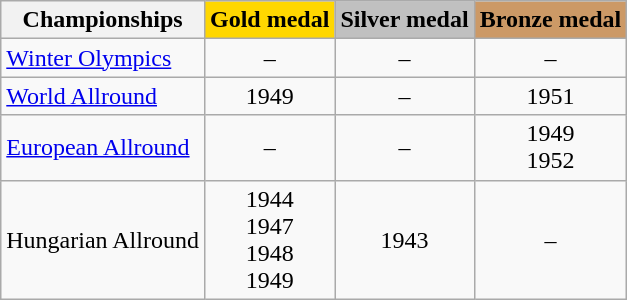<table class="wikitable" style="text-align:center">
<tr>
<th>Championships</th>
<td bgcolor=gold><strong>Gold medal</strong></td>
<td bgcolor=silver><strong>Silver medal</strong></td>
<td bgcolor=cc9966><strong>Bronze medal</strong></td>
</tr>
<tr>
<td align="left"><a href='#'>Winter Olympics</a></td>
<td>–</td>
<td>–</td>
<td>–</td>
</tr>
<tr>
<td align="left"><a href='#'>World Allround</a></td>
<td>1949</td>
<td>–</td>
<td>1951</td>
</tr>
<tr>
<td align="left"><a href='#'>European Allround</a></td>
<td>–</td>
<td>–</td>
<td>1949 <br> 1952</td>
</tr>
<tr>
<td align="left">Hungarian Allround</td>
<td>1944 <br> 1947 <br> 1948 <br> 1949</td>
<td>1943</td>
<td>–</td>
</tr>
</table>
